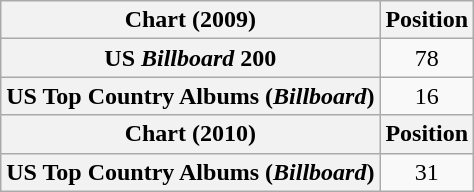<table class="wikitable plainrowheaders" style="text-align:center">
<tr>
<th scope="col">Chart (2009)</th>
<th scope="col">Position</th>
</tr>
<tr>
<th scope="row">US <em>Billboard</em> 200</th>
<td>78</td>
</tr>
<tr>
<th scope="row">US Top Country Albums (<em>Billboard</em>)</th>
<td>16</td>
</tr>
<tr>
<th scope="col">Chart (2010)</th>
<th scope="col">Position</th>
</tr>
<tr>
<th scope="row">US Top Country Albums (<em>Billboard</em>)</th>
<td>31</td>
</tr>
</table>
